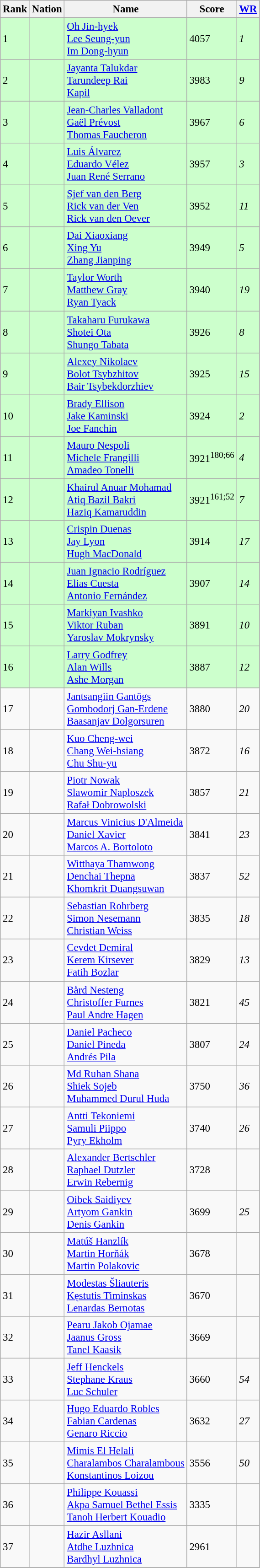<table class="wikitable sortable" style="font-size:95%;">
<tr>
<th>Rank</th>
<th>Nation</th>
<th>Name</th>
<th>Score</th>
<th><a href='#'>WR</a></th>
</tr>
<tr style="background:#ccffcc;">
<td>1</td>
<td></td>
<td><a href='#'>Oh Jin-hyek</a> <br> <a href='#'>Lee Seung-yun</a> <br> <a href='#'>Im Dong-hyun</a></td>
<td>4057</td>
<td><em>1</em></td>
</tr>
<tr style="background:#ccffcc;">
<td>2</td>
<td></td>
<td><a href='#'>Jayanta Talukdar</a> <br> <a href='#'>Tarundeep Rai</a> <br> <a href='#'>Kapil</a></td>
<td>3983</td>
<td><em>9</em></td>
</tr>
<tr style="background:#ccffcc;">
<td>3</td>
<td></td>
<td><a href='#'>Jean-Charles Valladont</a> <br> <a href='#'>Gaël Prévost</a> <br> <a href='#'>Thomas Faucheron</a></td>
<td>3967</td>
<td><em>6</em></td>
</tr>
<tr style="background:#ccffcc;">
<td>4</td>
<td></td>
<td><a href='#'>Luis Álvarez</a> <br> <a href='#'>Eduardo Vélez</a> <br> <a href='#'>Juan René Serrano</a></td>
<td>3957</td>
<td><em>3</em></td>
</tr>
<tr style="background:#ccffcc;">
<td>5</td>
<td></td>
<td><a href='#'>Sjef van den Berg</a> <br> <a href='#'>Rick van der Ven</a> <br> <a href='#'>Rick van den Oever</a></td>
<td>3952</td>
<td><em>11</em></td>
</tr>
<tr style="background:#ccffcc;">
<td>6</td>
<td></td>
<td><a href='#'>Dai Xiaoxiang</a> <br> <a href='#'>Xing Yu</a> <br> <a href='#'>Zhang Jianping</a></td>
<td>3949</td>
<td><em>5</em></td>
</tr>
<tr style="background:#ccffcc;">
<td>7</td>
<td></td>
<td><a href='#'>Taylor Worth</a> <br> <a href='#'>Matthew Gray</a> <br> <a href='#'>Ryan Tyack</a></td>
<td>3940</td>
<td><em>19</em></td>
</tr>
<tr style="background:#ccffcc;">
<td>8</td>
<td></td>
<td><a href='#'>Takaharu Furukawa</a> <br> <a href='#'>Shotei Ota</a> <br> <a href='#'>Shungo Tabata</a></td>
<td>3926</td>
<td><em>8</em></td>
</tr>
<tr style="background:#ccffcc;">
<td>9</td>
<td></td>
<td><a href='#'>Alexey Nikolaev</a> <br> <a href='#'>Bolot Tsybzhitov</a> <br> <a href='#'>Bair Tsybekdorzhiev</a></td>
<td>3925</td>
<td><em>15</em></td>
</tr>
<tr style="background:#ccffcc;">
<td>10</td>
<td></td>
<td><a href='#'>Brady Ellison</a> <br> <a href='#'>Jake Kaminski</a> <br> <a href='#'>Joe Fanchin</a></td>
<td>3924</td>
<td><em>2</em></td>
</tr>
<tr style="background:#ccffcc;">
<td>11</td>
<td></td>
<td><a href='#'>Mauro Nespoli</a> <br> <a href='#'>Michele Frangilli</a> <br> <a href='#'>Amadeo Tonelli</a></td>
<td>3921<sup>180;66</sup></td>
<td><em>4</em></td>
</tr>
<tr style="background:#ccffcc;">
<td>12</td>
<td></td>
<td><a href='#'>Khairul Anuar Mohamad</a> <br> <a href='#'>Atiq Bazil Bakri</a> <br> <a href='#'>Haziq Kamaruddin</a></td>
<td>3921<sup>161;52</sup></td>
<td><em>7</em></td>
</tr>
<tr style="background:#ccffcc;">
<td>13</td>
<td></td>
<td><a href='#'>Crispin Duenas</a> <br> <a href='#'>Jay Lyon</a> <br> <a href='#'>Hugh MacDonald</a></td>
<td>3914</td>
<td><em>17</em></td>
</tr>
<tr style="background:#ccffcc;">
<td>14</td>
<td></td>
<td><a href='#'>Juan Ignacio Rodríguez</a> <br> <a href='#'>Elias Cuesta</a> <br> <a href='#'>Antonio Fernández</a></td>
<td>3907</td>
<td><em>14</em></td>
</tr>
<tr style="background:#ccffcc;">
<td>15</td>
<td></td>
<td><a href='#'>Markiyan Ivashko</a> <br> <a href='#'>Viktor Ruban</a> <br> <a href='#'>Yaroslav Mokrynsky</a></td>
<td>3891</td>
<td><em>10</em></td>
</tr>
<tr style="background:#ccffcc;">
<td>16</td>
<td></td>
<td><a href='#'>Larry Godfrey</a> <br> <a href='#'>Alan Wills</a> <br> <a href='#'>Ashe Morgan</a></td>
<td>3887</td>
<td><em>12</em></td>
</tr>
<tr>
<td>17</td>
<td></td>
<td><a href='#'>Jantsangiin Gantögs</a> <br> <a href='#'>Gombodorj Gan-Erdene</a> <br> <a href='#'>Baasanjav Dolgorsuren</a></td>
<td>3880</td>
<td><em>20</em></td>
</tr>
<tr>
<td>18</td>
<td></td>
<td><a href='#'>Kuo Cheng-wei</a> <br> <a href='#'>Chang Wei-hsiang</a> <br> <a href='#'>Chu Shu-yu</a></td>
<td>3872</td>
<td><em>16</em></td>
</tr>
<tr>
<td>19</td>
<td></td>
<td><a href='#'>Piotr Nowak</a> <br> <a href='#'>Slawomir Naploszek</a> <br> <a href='#'>Rafał Dobrowolski</a></td>
<td>3857</td>
<td><em>21</em></td>
</tr>
<tr>
<td>20</td>
<td></td>
<td><a href='#'>Marcus Vinicius D'Almeida</a> <br> <a href='#'>Daniel Xavier</a> <br> <a href='#'>Marcos A. Bortoloto</a></td>
<td>3841</td>
<td><em>23</em></td>
</tr>
<tr>
<td>21</td>
<td></td>
<td><a href='#'>Witthaya Thamwong</a> <br> <a href='#'>Denchai Thepna</a> <br> <a href='#'>Khomkrit Duangsuwan</a></td>
<td>3837</td>
<td><em>52</em></td>
</tr>
<tr>
<td>22</td>
<td></td>
<td><a href='#'>Sebastian Rohrberg</a> <br> <a href='#'>Simon Nesemann</a> <br> <a href='#'>Christian Weiss</a></td>
<td>3835</td>
<td><em>18</em></td>
</tr>
<tr>
<td>23</td>
<td></td>
<td><a href='#'>Cevdet Demiral</a> <br> <a href='#'>Kerem Kirsever</a> <br> <a href='#'>Fatih Bozlar</a></td>
<td>3829</td>
<td><em>13</em></td>
</tr>
<tr>
<td>24</td>
<td></td>
<td><a href='#'>Bård Nesteng</a> <br> <a href='#'>Christoffer Furnes</a> <br> <a href='#'>Paul Andre Hagen</a></td>
<td>3821</td>
<td><em>45</em></td>
</tr>
<tr>
<td>25</td>
<td></td>
<td><a href='#'>Daniel Pacheco</a> <br> <a href='#'>Daniel Pineda</a> <br> <a href='#'>Andrés Pila</a></td>
<td>3807</td>
<td><em>24</em></td>
</tr>
<tr>
<td>26</td>
<td></td>
<td><a href='#'>Md Ruhan Shana</a> <br> <a href='#'>Shiek Sojeb</a> <br> <a href='#'>Muhammed Durul Huda</a></td>
<td>3750</td>
<td><em>36</em></td>
</tr>
<tr>
<td>27</td>
<td></td>
<td><a href='#'>Antti Tekoniemi</a> <br> <a href='#'>Samuli Piippo</a> <br> <a href='#'>Pyry Ekholm</a></td>
<td>3740</td>
<td><em>26</em></td>
</tr>
<tr>
<td>28</td>
<td></td>
<td><a href='#'>Alexander Bertschler</a> <br> <a href='#'>Raphael Dutzler</a> <br> <a href='#'>Erwin Rebernig</a></td>
<td>3728</td>
<td></td>
</tr>
<tr>
<td>29</td>
<td></td>
<td><a href='#'>Oibek Saidiyev</a> <br> <a href='#'>Artyom Gankin</a> <br> <a href='#'>Denis Gankin</a></td>
<td>3699</td>
<td><em>25</em></td>
</tr>
<tr>
<td>30</td>
<td></td>
<td><a href='#'>Matúš Hanzlík</a> <br> <a href='#'>Martin Horňák</a> <br> <a href='#'>Martin Polakovic</a></td>
<td>3678</td>
<td></td>
</tr>
<tr>
<td>31</td>
<td></td>
<td><a href='#'>Modestas Šliauteris</a> <br> <a href='#'>Kęstutis Timinskas</a> <br> <a href='#'>Lenardas Bernotas</a></td>
<td>3670</td>
<td></td>
</tr>
<tr>
<td>32</td>
<td></td>
<td><a href='#'>Pearu Jakob Ojamae</a> <br> <a href='#'>Jaanus Gross</a> <br> <a href='#'>Tanel Kaasik</a></td>
<td>3669</td>
<td></td>
</tr>
<tr>
<td>33</td>
<td></td>
<td><a href='#'>Jeff Henckels</a> <br> <a href='#'>Stephane Kraus</a> <br> <a href='#'>Luc Schuler</a></td>
<td>3660</td>
<td><em>54</em></td>
</tr>
<tr>
<td>34</td>
<td></td>
<td><a href='#'>Hugo Eduardo Robles</a> <br> <a href='#'>Fabian Cardenas</a> <br> <a href='#'>Genaro Riccio</a></td>
<td>3632</td>
<td><em>27</em></td>
</tr>
<tr>
<td>35</td>
<td></td>
<td><a href='#'>Mimis El Helali</a> <br> <a href='#'>Charalambos Charalambous</a> <br> <a href='#'>Konstantinos Loizou</a></td>
<td>3556</td>
<td><em>50</em></td>
</tr>
<tr>
<td>36</td>
<td></td>
<td><a href='#'>Philippe Kouassi</a> <br> <a href='#'>Akpa Samuel Bethel Essis</a> <br> <a href='#'>Tanoh Herbert Kouadio</a></td>
<td>3335</td>
<td></td>
</tr>
<tr>
<td>37</td>
<td></td>
<td><a href='#'>Hazir Asllani</a> <br> <a href='#'>Atdhe Luzhnica</a> <br> <a href='#'>Bardhyl Luzhnica</a></td>
<td>2961</td>
<td></td>
</tr>
<tr>
</tr>
</table>
